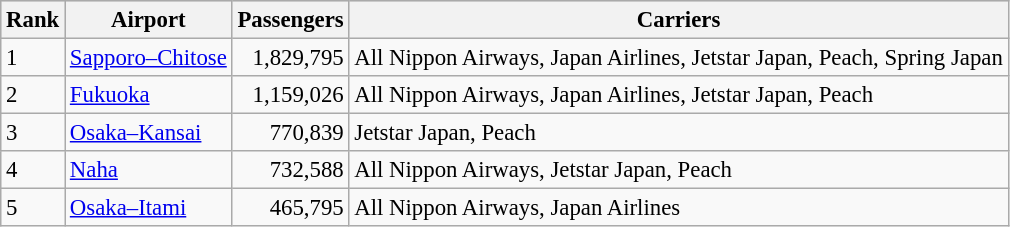<table class="wikitable sortable" style="font-size: 95%" width= align=>
<tr style="background:lightgrey;">
<th>Rank</th>
<th>Airport</th>
<th>Passengers</th>
<th>Carriers</th>
</tr>
<tr>
<td>1</td>
<td><a href='#'>Sapporo–Chitose</a></td>
<td align=right>1,829,795</td>
<td>All Nippon Airways, Japan Airlines, Jetstar Japan, Peach, Spring Japan</td>
</tr>
<tr>
<td>2</td>
<td><a href='#'>Fukuoka</a></td>
<td align=right>1,159,026</td>
<td>All Nippon Airways, Japan Airlines, Jetstar Japan, Peach</td>
</tr>
<tr>
<td>3</td>
<td><a href='#'>Osaka–Kansai</a></td>
<td align=right>770,839</td>
<td>Jetstar Japan, Peach</td>
</tr>
<tr>
<td>4</td>
<td><a href='#'>Naha</a></td>
<td align=right>732,588</td>
<td>All Nippon Airways, Jetstar Japan, Peach</td>
</tr>
<tr>
<td>5</td>
<td><a href='#'>Osaka–Itami</a></td>
<td align=right>465,795</td>
<td>All Nippon Airways, Japan Airlines</td>
</tr>
</table>
